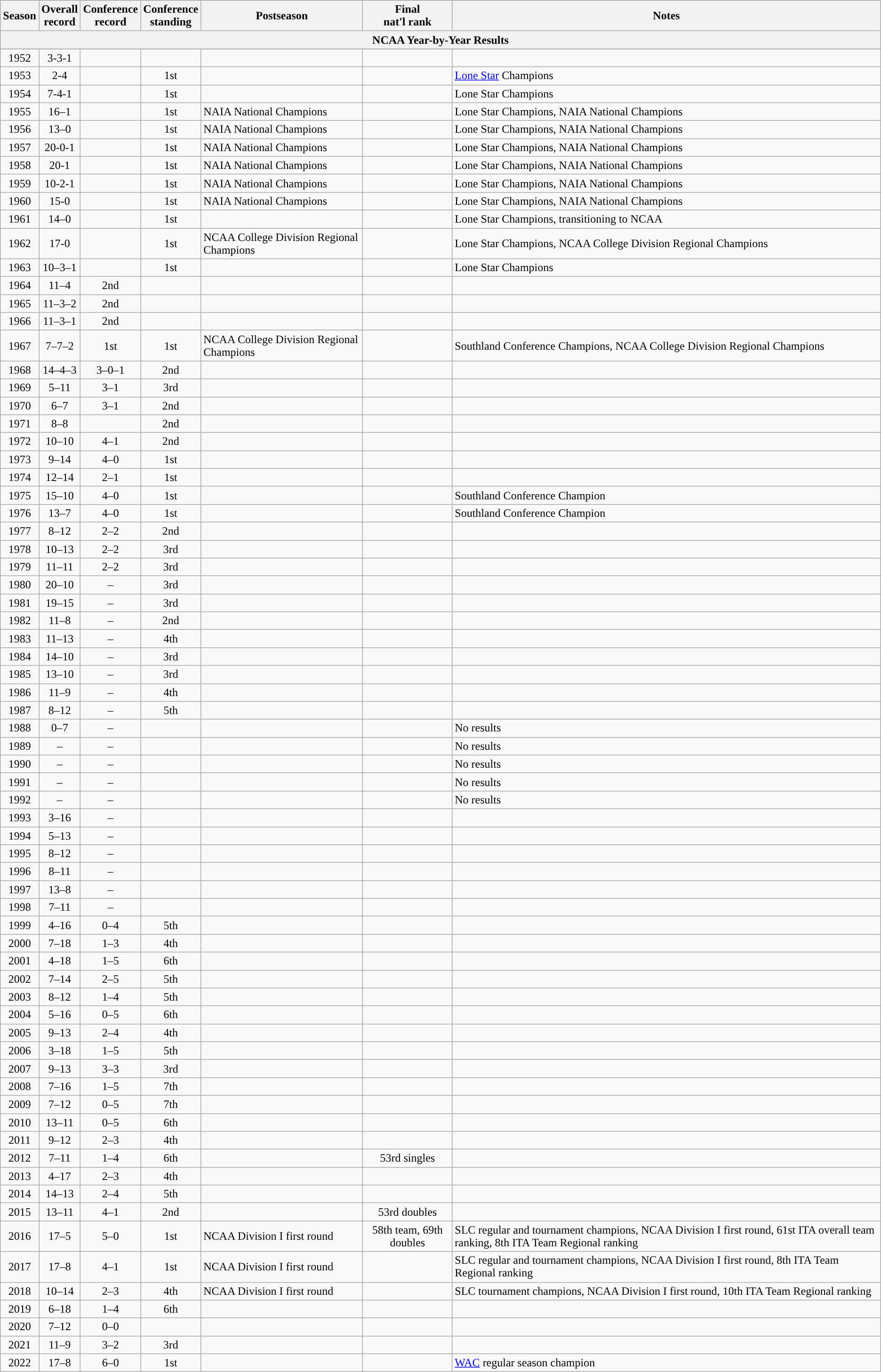<table class="wikitable" style="text-align:center">
<tr bgcolor="#CCCCCC">
<th>Season</th>
<th>Overall<br> record</th>
<th>Conference<br> record</th>
<th>Conference<br> standing</th>
<th>Postseason</th>
<th>Final<br> nat'l rank</th>
<th>Notes</th>
</tr>
<tr>
<th colspan=12>NCAA Year-by-Year Results</th>
</tr>
<tr>
</tr>
<tr>
<td>1952</td>
<td>3-3-1</td>
<td></td>
<td></td>
<td style="text-align:left"></td>
<td style="text-align:center"></td>
<td style="text-align:left"></td>
</tr>
<tr>
<td>1953</td>
<td>2-4</td>
<td></td>
<td>1st</td>
<td style="text-align:left"></td>
<td style="text-align:center"></td>
<td style="text-align:left"><a href='#'>Lone Star</a> Champions</td>
</tr>
<tr>
<td>1954</td>
<td>7-4-1</td>
<td></td>
<td>1st</td>
<td style="text-align:left"></td>
<td style="text-align:center"></td>
<td style="text-align:left">Lone Star Champions</td>
</tr>
<tr>
<td>1955</td>
<td>16–1</td>
<td></td>
<td>1st</td>
<td style="text-align:left">NAIA National Champions</td>
<td style="text-align:center"></td>
<td style="text-align:left">Lone Star Champions, NAIA National Champions</td>
</tr>
<tr>
<td>1956</td>
<td>13–0</td>
<td></td>
<td>1st</td>
<td style="text-align:left">NAIA National Champions</td>
<td style="text-align:center"></td>
<td style="text-align:left">Lone Star Champions, NAIA National Champions</td>
</tr>
<tr>
<td>1957</td>
<td>20-0-1</td>
<td></td>
<td>1st</td>
<td style="text-align:left">NAIA National Champions</td>
<td style="text-align:center"></td>
<td style="text-align:left">Lone Star Champions, NAIA National Champions</td>
</tr>
<tr>
<td>1958</td>
<td>20-1</td>
<td></td>
<td>1st</td>
<td style="text-align:left">NAIA National Champions</td>
<td style="text-align:center"></td>
<td style="text-align:left">Lone Star Champions, NAIA National Champions</td>
</tr>
<tr>
<td>1959</td>
<td>10-2-1</td>
<td></td>
<td>1st</td>
<td style="text-align:left">NAIA National Champions</td>
<td style="text-align:center"></td>
<td style="text-align:left">Lone Star Champions, NAIA National Champions</td>
</tr>
<tr>
<td>1960</td>
<td>15-0</td>
<td></td>
<td>1st</td>
<td style="text-align:left">NAIA National Champions</td>
<td style="text-align:center"></td>
<td style="text-align:left">Lone Star Champions, NAIA National Champions</td>
</tr>
<tr>
<td>1961</td>
<td>14–0</td>
<td></td>
<td>1st</td>
<td style="text-align:left"></td>
<td style="text-align:center"></td>
<td style="text-align:left">Lone Star Champions, transitioning to NCAA</td>
</tr>
<tr>
<td>1962</td>
<td>17-0</td>
<td></td>
<td>1st</td>
<td style="text-align:left">NCAA College Division Regional Champions</td>
<td style="text-align:center"></td>
<td style="text-align:left">Lone Star Champions, NCAA College Division Regional Champions</td>
</tr>
<tr>
<td>1963</td>
<td>10–3–1</td>
<td></td>
<td>1st</td>
<td style="text-align:left"></td>
<td style="text-align:center"></td>
<td style="text-align:left">Lone Star Champions</td>
</tr>
<tr>
<td>1964</td>
<td>11–4</td>
<td>2nd</td>
<td></td>
<td style="text-align:left"></td>
<td style="text-align:center"></td>
<td style="text-align:left"></td>
</tr>
<tr>
<td>1965</td>
<td>11–3–2</td>
<td>2nd</td>
<td></td>
<td style="text-align:left"></td>
<td style="text-align:center"></td>
<td style="text-align:left"></td>
</tr>
<tr>
<td>1966</td>
<td>11–3–1</td>
<td>2nd</td>
<td></td>
<td style="text-align:left"></td>
<td style="text-align:center"></td>
<td style="text-align:left"></td>
</tr>
<tr>
<td>1967</td>
<td>7–7–2</td>
<td>1st</td>
<td>1st</td>
<td style="text-align:left">NCAA College Division Regional Champions</td>
<td style="text-align:center"></td>
<td style="text-align:left">Southland Conference Champions, NCAA College Division Regional Champions</td>
</tr>
<tr>
<td>1968</td>
<td>14–4–3</td>
<td>3–0–1</td>
<td>2nd</td>
<td style="text-align:left"></td>
<td style="text-align:center"></td>
<td style="text-align:left"></td>
</tr>
<tr>
<td>1969</td>
<td>5–11</td>
<td>3–1</td>
<td>3rd</td>
<td style="text-align:left"></td>
<td style="text-align:center"></td>
<td style="text-align:left"></td>
</tr>
<tr>
<td>1970</td>
<td>6–7</td>
<td>3–1</td>
<td>2nd</td>
<td style="text-align:left"></td>
<td style="text-align:center"></td>
<td style="text-align:left"></td>
</tr>
<tr>
<td>1971</td>
<td>8–8</td>
<td></td>
<td>2nd</td>
<td style="text-align:left"></td>
<td style="text-align:center"></td>
<td style="text-align:left"></td>
</tr>
<tr>
<td>1972</td>
<td>10–10</td>
<td>4–1</td>
<td>2nd</td>
<td style="text-align:left"></td>
<td style="text-align:center"></td>
<td style="text-align:left"></td>
</tr>
<tr>
<td>1973</td>
<td>9–14</td>
<td>4–0</td>
<td>1st</td>
<td style="text-align:left"></td>
<td style="text-align:center"></td>
<td style="text-align:left"></td>
</tr>
<tr>
<td>1974</td>
<td>12–14</td>
<td>2–1</td>
<td>1st</td>
<td style="text-align:left"></td>
<td style="text-align:center"></td>
<td style="text-align:left"></td>
</tr>
<tr>
<td>1975</td>
<td>15–10</td>
<td>4–0</td>
<td>1st</td>
<td style="text-align:left"></td>
<td style="text-align:center"></td>
<td style="text-align:left">Southland Conference Champion</td>
</tr>
<tr>
<td>1976</td>
<td>13–7</td>
<td>4–0</td>
<td>1st</td>
<td style="text-align:left"></td>
<td style="text-align:center"></td>
<td style="text-align:left">Southland Conference Champion</td>
</tr>
<tr>
<td>1977</td>
<td>8–12</td>
<td>2–2</td>
<td>2nd</td>
<td style="text-align:left"></td>
<td style="text-align:center"></td>
<td style="text-align:left"></td>
</tr>
<tr>
<td>1978</td>
<td>10–13</td>
<td>2–2</td>
<td>3rd</td>
<td style="text-align:left"></td>
<td style="text-align:center"></td>
<td style="text-align:left"></td>
</tr>
<tr>
<td>1979</td>
<td>11–11</td>
<td>2–2</td>
<td>3rd</td>
<td style="text-align:left"></td>
<td style="text-align:center"></td>
<td style="text-align:left"></td>
</tr>
<tr>
<td>1980</td>
<td>20–10</td>
<td>–</td>
<td>3rd</td>
<td style="text-align:left"></td>
<td style="text-align:center"></td>
<td style="text-align:left"></td>
</tr>
<tr>
<td>1981</td>
<td>19–15</td>
<td>–</td>
<td>3rd</td>
<td style="text-align:left"></td>
<td style="text-align:center"></td>
<td style="text-align:left"></td>
</tr>
<tr>
<td>1982</td>
<td>11–8</td>
<td>–</td>
<td>2nd</td>
<td style="text-align:left"></td>
<td style="text-align:center"></td>
<td style="text-align:left"></td>
</tr>
<tr>
<td>1983</td>
<td>11–13</td>
<td>–</td>
<td>4th</td>
<td style="text-align:left"></td>
<td style="text-align:center"></td>
<td style="text-align:left"></td>
</tr>
<tr>
<td>1984</td>
<td>14–10</td>
<td>–</td>
<td>3rd</td>
<td style="text-align:left"></td>
<td style="text-align:center"></td>
<td style="text-align:left"></td>
</tr>
<tr>
<td>1985</td>
<td>13–10</td>
<td>–</td>
<td>3rd</td>
<td style="text-align:left"></td>
<td style="text-align:center"></td>
<td style="text-align:left"></td>
</tr>
<tr>
<td>1986</td>
<td>11–9</td>
<td>–</td>
<td>4th</td>
<td style="text-align:left"></td>
<td style="text-align:center"></td>
<td style="text-align:left"></td>
</tr>
<tr>
<td>1987</td>
<td>8–12</td>
<td>–</td>
<td>5th</td>
<td style="text-align:left"></td>
<td style="text-align:center"></td>
<td style="text-align:left"></td>
</tr>
<tr>
<td>1988</td>
<td>0–7</td>
<td>–</td>
<td></td>
<td style="text-align:left"></td>
<td style="text-align:center"></td>
<td style="text-align:left">No results</td>
</tr>
<tr>
<td>1989</td>
<td>–</td>
<td>–</td>
<td></td>
<td style="text-align:left"></td>
<td style="text-align:center"></td>
<td style="text-align:left">No results</td>
</tr>
<tr>
<td>1990</td>
<td>–</td>
<td>–</td>
<td></td>
<td style="text-align:left"></td>
<td style="text-align:center"></td>
<td style="text-align:left">No results</td>
</tr>
<tr>
<td>1991</td>
<td>–</td>
<td>–</td>
<td></td>
<td style="text-align:left"></td>
<td style="text-align:center"></td>
<td style="text-align:left">No results</td>
</tr>
<tr>
<td>1992</td>
<td>–</td>
<td>–</td>
<td></td>
<td style="text-align:left"></td>
<td style="text-align:center"></td>
<td style="text-align:left">No results</td>
</tr>
<tr>
<td>1993</td>
<td>3–16</td>
<td>–</td>
<td></td>
<td style="text-align:left"></td>
<td style="text-align:center"></td>
<td style="text-align:left"></td>
</tr>
<tr>
<td>1994</td>
<td>5–13</td>
<td>–</td>
<td></td>
<td style="text-align:left"></td>
<td style="text-align:center"></td>
<td style="text-align:left"></td>
</tr>
<tr>
<td>1995</td>
<td>8–12</td>
<td>–</td>
<td></td>
<td style="text-align:left"></td>
<td style="text-align:center"></td>
<td style="text-align:left"></td>
</tr>
<tr>
<td>1996</td>
<td>8–11</td>
<td>–</td>
<td></td>
<td style="text-align:left"></td>
<td style="text-align:center"></td>
<td style="text-align:left"></td>
</tr>
<tr>
<td>1997</td>
<td>13–8</td>
<td>–</td>
<td></td>
<td style="text-align:left"></td>
<td style="text-align:center"></td>
<td style="text-align:left"></td>
</tr>
<tr>
<td>1998</td>
<td>7–11</td>
<td>–</td>
<td></td>
<td style="text-align:left"></td>
<td style="text-align:center"></td>
<td style="text-align:left"></td>
</tr>
<tr>
<td>1999</td>
<td>4–16</td>
<td>0–4</td>
<td>5th</td>
<td style="text-align:left"></td>
<td style="text-align:center"></td>
<td style="text-align:left"></td>
</tr>
<tr>
<td>2000</td>
<td>7–18</td>
<td>1–3</td>
<td>4th</td>
<td style="text-align:left"></td>
<td style="text-align:center"></td>
<td style="text-align:left"></td>
</tr>
<tr>
<td>2001</td>
<td>4–18</td>
<td>1–5</td>
<td>6th</td>
<td style="text-align:left"></td>
<td style="text-align:center"></td>
<td style="text-align:left"></td>
</tr>
<tr>
<td>2002</td>
<td>7–14</td>
<td>2–5</td>
<td>5th</td>
<td style="text-align:left"></td>
<td style="text-align:center"></td>
<td style="text-align:left"></td>
</tr>
<tr>
<td>2003</td>
<td>8–12</td>
<td>1–4</td>
<td>5th</td>
<td style="text-align:left"></td>
<td style="text-align:center"></td>
<td style="text-align:left"></td>
</tr>
<tr>
<td>2004</td>
<td>5–16</td>
<td>0–5</td>
<td>6th</td>
<td style="text-align:left"></td>
<td style="text-align:center"></td>
<td style="text-align:left"></td>
</tr>
<tr>
<td>2005</td>
<td>9–13</td>
<td>2–4</td>
<td>4th</td>
<td style="text-align:left"></td>
<td style="text-align:center"></td>
<td style="text-align:left"></td>
</tr>
<tr>
<td>2006</td>
<td>3–18</td>
<td>1–5</td>
<td>5th</td>
<td style="text-align:left"></td>
<td style="text-align:center"></td>
<td style="text-align:left"></td>
</tr>
<tr>
<td>2007</td>
<td>9–13</td>
<td>3–3</td>
<td>3rd</td>
<td style="text-align:left"></td>
<td style="text-align:center"></td>
<td style="text-align:left"></td>
</tr>
<tr>
<td>2008</td>
<td>7–16</td>
<td>1–5</td>
<td>7th</td>
<td style="text-align:left"></td>
<td style="text-align:center"></td>
<td style="text-align:left"></td>
</tr>
<tr>
<td>2009</td>
<td>7–12</td>
<td>0–5</td>
<td>7th</td>
<td style="text-align:left"></td>
<td style="text-align:center"></td>
<td style="text-align:left"></td>
</tr>
<tr>
<td>2010</td>
<td>13–11</td>
<td>0–5</td>
<td>6th</td>
<td style="text-align:left"></td>
<td style="text-align:center"></td>
<td style="text-align:left"></td>
</tr>
<tr>
<td>2011</td>
<td>9–12</td>
<td>2–3</td>
<td>4th</td>
<td style="text-align:left"></td>
<td style="text-align:center"></td>
<td style="text-align:left"></td>
</tr>
<tr>
<td>2012</td>
<td>7–11</td>
<td>1–4</td>
<td>6th</td>
<td style="text-align:left"></td>
<td style="text-align:center">53rd singles</td>
<td style="text-align:left"></td>
</tr>
<tr>
<td>2013</td>
<td>4–17</td>
<td>2–3</td>
<td>4th</td>
<td style="text-align:left"></td>
<td style="text-align:center"></td>
<td style="text-align:left"></td>
</tr>
<tr>
<td>2014</td>
<td>14–13</td>
<td>2–4</td>
<td>5th</td>
<td style="text-align:left"></td>
<td style="text-align:center"></td>
<td style="text-align:left"></td>
</tr>
<tr>
<td>2015</td>
<td>13–11</td>
<td>4–1</td>
<td>2nd</td>
<td style="text-align:left"></td>
<td style="text-align:center">53rd doubles</td>
<td style="text-align:left"></td>
</tr>
<tr>
<td>2016</td>
<td>17–5</td>
<td>5–0</td>
<td>1st</td>
<td style="text-align:left">NCAA Division I first round</td>
<td style="text-align:center">58th team, 69th doubles</td>
<td style="text-align:left">SLC regular and tournament champions, NCAA Division I first round, 61st ITA overall team ranking, 8th ITA Team Regional ranking</td>
</tr>
<tr>
<td>2017</td>
<td>17–8</td>
<td>4–1</td>
<td>1st</td>
<td style="text-align:left">NCAA Division I first round</td>
<td style="text-align:center"></td>
<td style="text-align:left">SLC regular and tournament champions, NCAA Division I first round, 8th ITA Team Regional ranking</td>
</tr>
<tr>
<td>2018</td>
<td>10–14</td>
<td>2–3</td>
<td>4th</td>
<td style="text-align:left">NCAA Division I first round</td>
<td style="text-align:center"></td>
<td style="text-align:left">SLC tournament champions, NCAA Division I first round, 10th ITA Team Regional ranking</td>
</tr>
<tr>
<td>2019</td>
<td>6–18</td>
<td>1–4</td>
<td>6th</td>
<td style="text-align:left"></td>
<td style="text-align:center"></td>
<td style="text-align:left"></td>
</tr>
<tr>
<td>2020</td>
<td>7–12</td>
<td>0–0</td>
<td></td>
<td style="text-align:left"></td>
<td style="text-align:center"></td>
<td style="text-align:left"></td>
</tr>
<tr>
<td>2021</td>
<td>11–9</td>
<td>3–2</td>
<td>3rd</td>
<td style="text-align:left"></td>
<td style="text-align:center"></td>
<td style="text-align:left"></td>
</tr>
<tr>
<td>2022</td>
<td>17–8</td>
<td>6–0</td>
<td>1st</td>
<td style="text-align:left"></td>
<td style="text-align:center"></td>
<td style="text-align:left"><a href='#'>WAC</a> regular season champion</td>
</tr>
</table>
